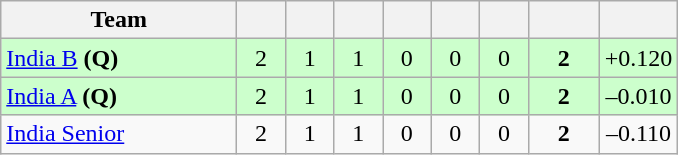<table class="wikitable" style="text-align:center">
<tr>
<th width="150">Team</th>
<th width="25"></th>
<th width="25"></th>
<th width="25"></th>
<th width="25"></th>
<th width="25"></th>
<th width="25"></th>
<th width="40"></th>
<th width="40"></th>
</tr>
<tr style="background:#cfc;">
<td style="text-align:left"><a href='#'>India B</a> <strong>(Q)</strong></td>
<td>2</td>
<td>1</td>
<td>1</td>
<td>0</td>
<td>0</td>
<td>0</td>
<td><strong>2</strong></td>
<td>+0.120</td>
</tr>
<tr style="background:#cfc;">
<td style="text-align:left"><a href='#'>India A</a> <strong>(Q)</strong></td>
<td>2</td>
<td>1</td>
<td>1</td>
<td>0</td>
<td>0</td>
<td>0</td>
<td><strong>2</strong></td>
<td>–0.010</td>
</tr>
<tr>
<td style="text-align:left"><a href='#'>India Senior</a></td>
<td>2</td>
<td>1</td>
<td>1</td>
<td>0</td>
<td>0</td>
<td>0</td>
<td><strong>2</strong></td>
<td>–0.110</td>
</tr>
</table>
